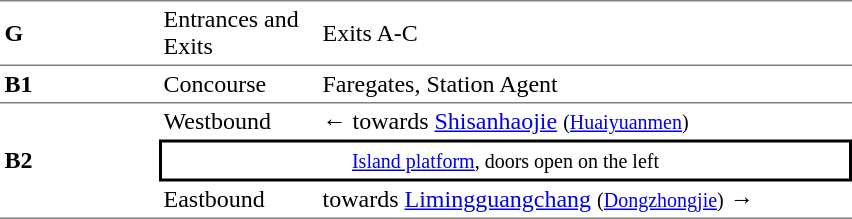<table cellspacing=0 cellpadding=3>
<tr>
<td style="border-top:solid 1px gray;border-bottom:solid 1px gray;" width=100><strong>G</strong></td>
<td style="border-top:solid 1px gray;border-bottom:solid 1px gray;" width=100>Entrances and Exits</td>
<td style="border-top:solid 1px gray;border-bottom:solid 1px gray;" width=350>Exits A-C</td>
</tr>
<tr>
<td style="border-bottom:solid 1px gray;"><strong>B1</strong></td>
<td style="border-bottom:solid 1px gray;">Concourse</td>
<td style="border-bottom:solid 1px gray;">Faregates, Station Agent</td>
</tr>
<tr>
<td style="border-bottom:solid 1px gray;" rowspan=3><strong>B2</strong></td>
<td>Westbound</td>
<td>←  towards <a href='#'>Shisanhaojie</a> <small>(<a href='#'>Huaiyuanmen</a>)</small></td>
</tr>
<tr>
<td style="border-right:solid 2px black;border-left:solid 2px black;border-top:solid 2px black;border-bottom:solid 2px black;text-align:center;" colspan=2><small><a href='#'>Island platform</a>, doors open on the left</small></td>
</tr>
<tr>
<td style="border-bottom:solid 1px gray;">Eastbound</td>
<td style="border-bottom:solid 1px gray;">  towards <a href='#'>Limingguangchang</a> <small>(<a href='#'>Dongzhongjie</a>)</small> →</td>
</tr>
</table>
